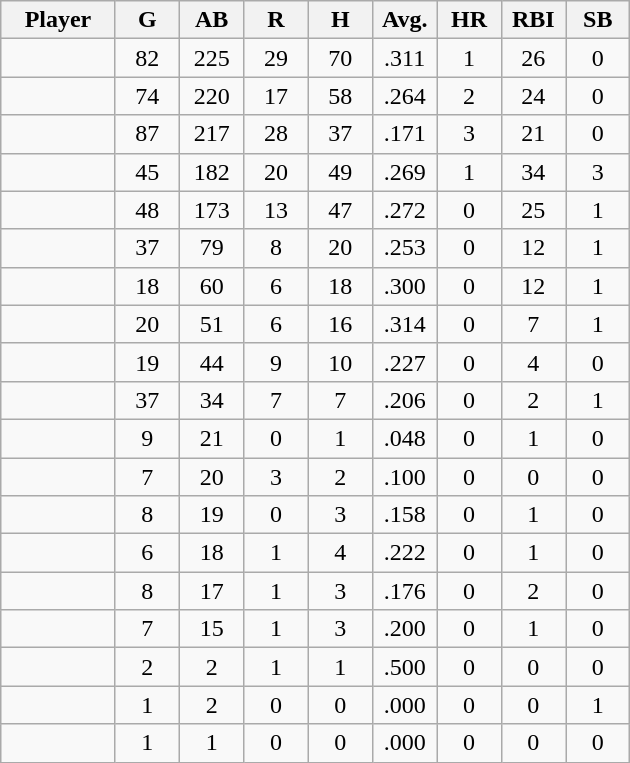<table class="wikitable sortable">
<tr>
<th bgcolor="#DDDDFF" width="16%">Player</th>
<th bgcolor="#DDDDFF" width="9%">G</th>
<th bgcolor="#DDDDFF" width="9%">AB</th>
<th bgcolor="#DDDDFF" width="9%">R</th>
<th bgcolor="#DDDDFF" width="9%">H</th>
<th bgcolor="#DDDDFF" width="9%">Avg.</th>
<th bgcolor="#DDDDFF" width="9%">HR</th>
<th bgcolor="#DDDDFF" width="9%">RBI</th>
<th bgcolor="#DDDDFF" width="9%">SB</th>
</tr>
<tr align="center">
<td></td>
<td>82</td>
<td>225</td>
<td>29</td>
<td>70</td>
<td>.311</td>
<td>1</td>
<td>26</td>
<td>0</td>
</tr>
<tr align="center">
<td></td>
<td>74</td>
<td>220</td>
<td>17</td>
<td>58</td>
<td>.264</td>
<td>2</td>
<td>24</td>
<td>0</td>
</tr>
<tr align=center>
<td></td>
<td>87</td>
<td>217</td>
<td>28</td>
<td>37</td>
<td>.171</td>
<td>3</td>
<td>21</td>
<td>0</td>
</tr>
<tr align="center">
<td></td>
<td>45</td>
<td>182</td>
<td>20</td>
<td>49</td>
<td>.269</td>
<td>1</td>
<td>34</td>
<td>3</td>
</tr>
<tr align="center">
<td></td>
<td>48</td>
<td>173</td>
<td>13</td>
<td>47</td>
<td>.272</td>
<td>0</td>
<td>25</td>
<td>1</td>
</tr>
<tr align="center">
<td></td>
<td>37</td>
<td>79</td>
<td>8</td>
<td>20</td>
<td>.253</td>
<td>0</td>
<td>12</td>
<td>1</td>
</tr>
<tr align="center">
<td></td>
<td>18</td>
<td>60</td>
<td>6</td>
<td>18</td>
<td>.300</td>
<td>0</td>
<td>12</td>
<td>1</td>
</tr>
<tr align="center">
<td></td>
<td>20</td>
<td>51</td>
<td>6</td>
<td>16</td>
<td>.314</td>
<td>0</td>
<td>7</td>
<td>1</td>
</tr>
<tr align="center">
<td></td>
<td>19</td>
<td>44</td>
<td>9</td>
<td>10</td>
<td>.227</td>
<td>0</td>
<td>4</td>
<td>0</td>
</tr>
<tr align="center">
<td></td>
<td>37</td>
<td>34</td>
<td>7</td>
<td>7</td>
<td>.206</td>
<td>0</td>
<td>2</td>
<td>1</td>
</tr>
<tr align="center">
<td></td>
<td>9</td>
<td>21</td>
<td>0</td>
<td>1</td>
<td>.048</td>
<td>0</td>
<td>1</td>
<td>0</td>
</tr>
<tr align="center">
<td></td>
<td>7</td>
<td>20</td>
<td>3</td>
<td>2</td>
<td>.100</td>
<td>0</td>
<td>0</td>
<td>0</td>
</tr>
<tr align="center">
<td></td>
<td>8</td>
<td>19</td>
<td>0</td>
<td>3</td>
<td>.158</td>
<td>0</td>
<td>1</td>
<td>0</td>
</tr>
<tr align="center">
<td></td>
<td>6</td>
<td>18</td>
<td>1</td>
<td>4</td>
<td>.222</td>
<td>0</td>
<td>1</td>
<td>0</td>
</tr>
<tr align="center">
<td></td>
<td>8</td>
<td>17</td>
<td>1</td>
<td>3</td>
<td>.176</td>
<td>0</td>
<td>2</td>
<td>0</td>
</tr>
<tr align="center">
<td></td>
<td>7</td>
<td>15</td>
<td>1</td>
<td>3</td>
<td>.200</td>
<td>0</td>
<td>1</td>
<td>0</td>
</tr>
<tr align="center">
<td></td>
<td>2</td>
<td>2</td>
<td>1</td>
<td>1</td>
<td>.500</td>
<td>0</td>
<td>0</td>
<td>0</td>
</tr>
<tr align="center">
<td></td>
<td>1</td>
<td>2</td>
<td>0</td>
<td>0</td>
<td>.000</td>
<td>0</td>
<td>0</td>
<td>1</td>
</tr>
<tr align="center">
<td></td>
<td>1</td>
<td>1</td>
<td>0</td>
<td>0</td>
<td>.000</td>
<td>0</td>
<td>0</td>
<td>0</td>
</tr>
</table>
